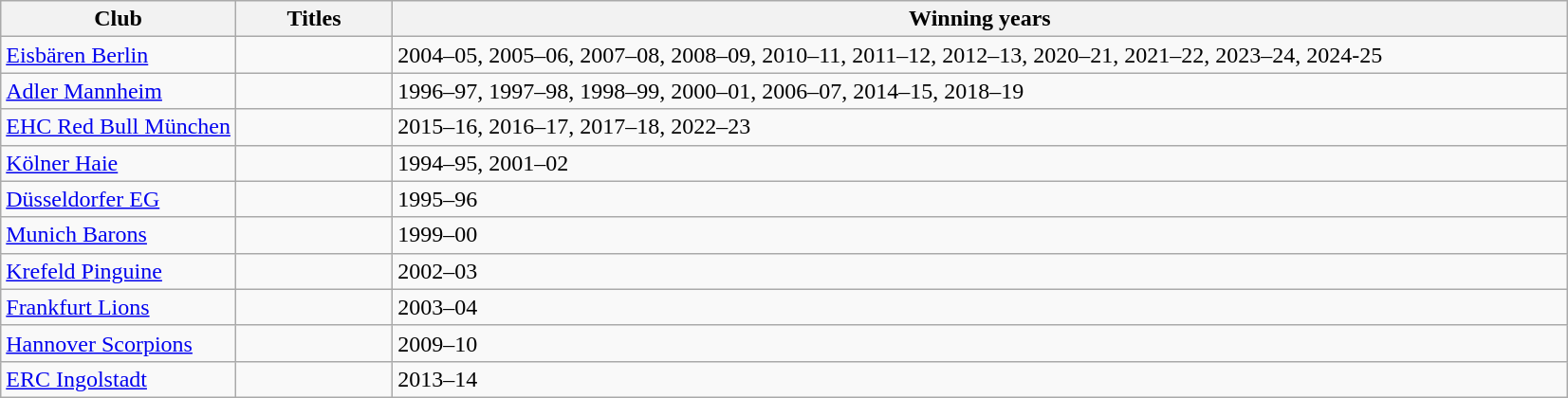<table class="wikitable">
<tr>
<th style="width:15%;">Club</th>
<th style="width:10%;">Titles</th>
<th style="width:75%;">Winning years</th>
</tr>
<tr>
<td><a href='#'>Eisbären Berlin</a></td>
<td></td>
<td>2004–05, 2005–06, 2007–08, 2008–09, 2010–11, 2011–12, 2012–13, 2020–21, 2021–22, 2023–24, 2024-25</td>
</tr>
<tr>
<td><a href='#'>Adler Mannheim</a></td>
<td></td>
<td>1996–97, 1997–98, 1998–99, 2000–01, 2006–07, 2014–15, 2018–19</td>
</tr>
<tr>
<td><a href='#'>EHC Red Bull München</a></td>
<td></td>
<td>2015–16, 2016–17, 2017–18, 2022–23</td>
</tr>
<tr>
<td><a href='#'>Kölner Haie</a></td>
<td></td>
<td>1994–95, 2001–02</td>
</tr>
<tr>
<td><a href='#'>Düsseldorfer EG</a></td>
<td></td>
<td>1995–96</td>
</tr>
<tr>
<td><a href='#'>Munich Barons</a></td>
<td></td>
<td>1999–00</td>
</tr>
<tr>
<td><a href='#'>Krefeld Pinguine</a></td>
<td></td>
<td>2002–03</td>
</tr>
<tr>
<td><a href='#'>Frankfurt Lions</a></td>
<td></td>
<td>2003–04</td>
</tr>
<tr>
<td><a href='#'>Hannover Scorpions</a></td>
<td></td>
<td>2009–10</td>
</tr>
<tr>
<td><a href='#'>ERC Ingolstadt</a></td>
<td></td>
<td>2013–14</td>
</tr>
</table>
